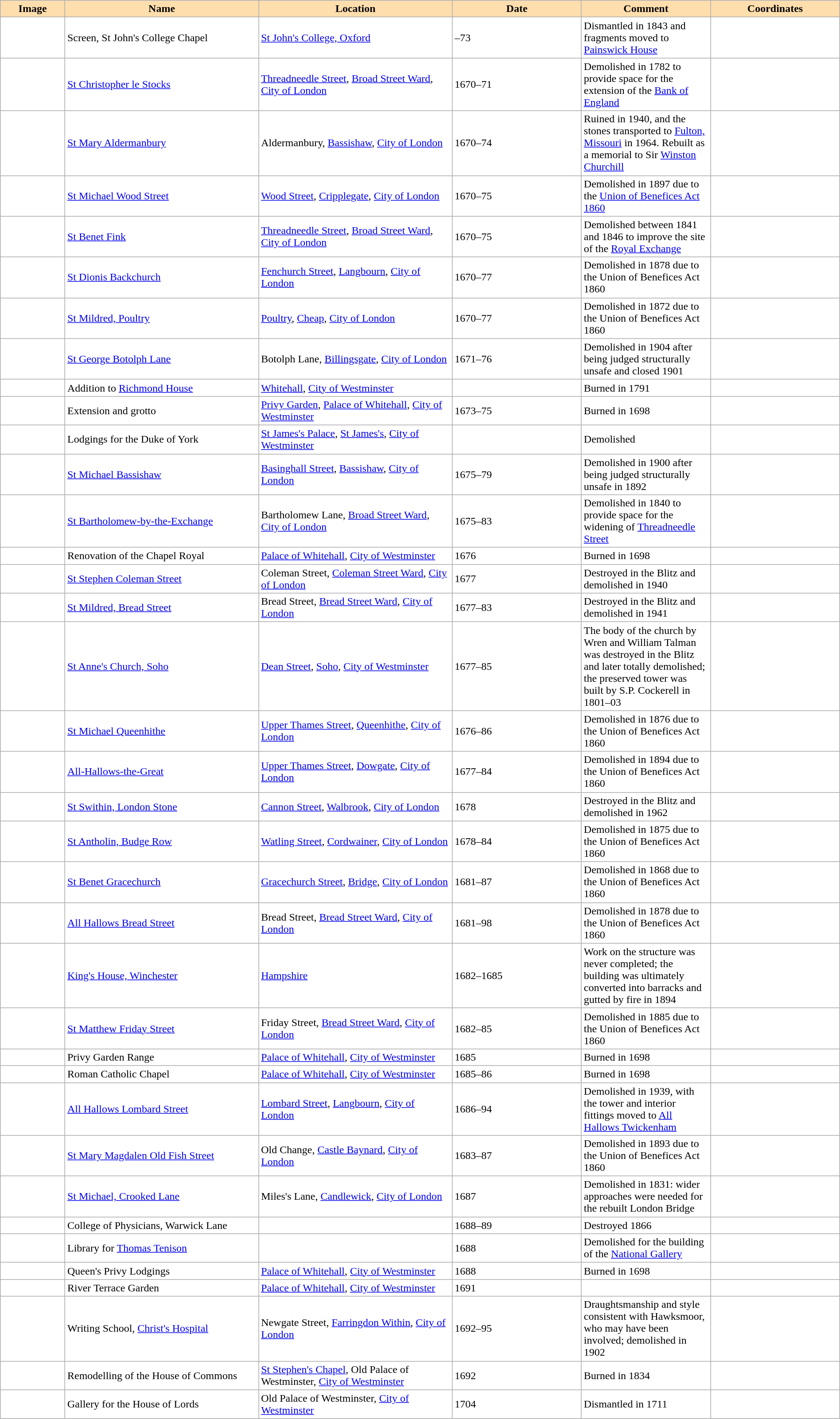<table class="wikitable sortable" style="width:100%; background:#fff;">
<tr>
<th class="unsortable" align="left" width="5%" style="background:#ffdead;">Image</th>
<th align="left" width="15%" style="background:#ffdead;">Name</th>
<th align="left" width="15%" style="background:#ffdead;">Location</th>
<th align="left" width="10%" style="background:#ffdead;">Date</th>
<th align="left" width="10%" style="background:#ffdead;">Comment</th>
<th align="left" width="10%" style="background:#ffdead;">Coordinates</th>
</tr>
<tr>
<td></td>
<td>Screen, St John's College Chapel</td>
<td><a href='#'>St John's College, Oxford</a></td>
<td>–73</td>
<td>Dismantled in 1843 and fragments moved to <a href='#'>Painswick House</a></td>
<td></td>
</tr>
<tr>
<td></td>
<td><a href='#'>St Christopher le Stocks</a></td>
<td><a href='#'>Threadneedle Street</a>, <a href='#'>Broad Street Ward</a>, <a href='#'>City of London</a></td>
<td>1670–71</td>
<td>Demolished in 1782 to provide space for the extension of the <a href='#'>Bank of England</a></td>
<td><small></small></td>
</tr>
<tr>
<td></td>
<td><a href='#'>St Mary Aldermanbury</a></td>
<td>Aldermanbury, <a href='#'>Bassishaw</a>, <a href='#'>City of London</a></td>
<td>1670–74</td>
<td>Ruined in 1940, and the stones transported to <a href='#'>Fulton, Missouri</a> in 1964. Rebuilt as a memorial to Sir <a href='#'>Winston Churchill</a></td>
<td><small></small></td>
</tr>
<tr>
<td></td>
<td><a href='#'>St Michael Wood Street</a></td>
<td><a href='#'>Wood Street</a>, <a href='#'>Cripplegate</a>, <a href='#'>City of London</a></td>
<td>1670–75</td>
<td>Demolished in 1897 due to the <a href='#'>Union of Benefices Act 1860</a></td>
<td><small></small></td>
</tr>
<tr>
<td></td>
<td><a href='#'>St Benet Fink</a></td>
<td><a href='#'>Threadneedle Street</a>, <a href='#'>Broad Street Ward</a>, <a href='#'>City of London</a></td>
<td>1670–75</td>
<td>Demolished between 1841 and 1846 to improve the site of the <a href='#'>Royal Exchange</a></td>
<td><small></small></td>
</tr>
<tr>
<td></td>
<td><a href='#'>St Dionis Backchurch</a></td>
<td><a href='#'>Fenchurch Street</a>, <a href='#'>Langbourn</a>, <a href='#'>City of London</a></td>
<td>1670–77</td>
<td>Demolished in 1878 due to the Union of Benefices Act 1860</td>
<td><small></small></td>
</tr>
<tr>
<td></td>
<td><a href='#'>St Mildred, Poultry</a></td>
<td><a href='#'>Poultry</a>, <a href='#'>Cheap</a>, <a href='#'>City of London</a></td>
<td>1670–77</td>
<td>Demolished in 1872 due to the Union of Benefices Act 1860</td>
<td><small></small></td>
</tr>
<tr>
<td></td>
<td><a href='#'>St George Botolph Lane</a></td>
<td>Botolph Lane, <a href='#'>Billingsgate</a>, <a href='#'>City of London</a></td>
<td>1671–76</td>
<td>Demolished in 1904 after being judged structurally unsafe and closed 1901</td>
<td><small></small></td>
</tr>
<tr>
<td></td>
<td>Addition to <a href='#'>Richmond House</a></td>
<td><a href='#'>Whitehall</a>, <a href='#'>City of Westminster</a></td>
<td></td>
<td>Burned in 1791</td>
<td></td>
</tr>
<tr>
<td></td>
<td>Extension and grotto</td>
<td><a href='#'>Privy Garden</a>, <a href='#'>Palace of Whitehall</a>, <a href='#'>City of Westminster</a></td>
<td>1673–75</td>
<td>Burned in 1698</td>
<td></td>
</tr>
<tr>
<td></td>
<td>Lodgings for the Duke of York</td>
<td><a href='#'>St James's Palace</a>, <a href='#'>St James's</a>, <a href='#'>City of Westminster</a></td>
<td></td>
<td>Demolished </td>
<td></td>
</tr>
<tr>
<td></td>
<td><a href='#'>St Michael Bassishaw</a></td>
<td><a href='#'>Basinghall Street</a>, <a href='#'>Bassishaw</a>, <a href='#'>City of London</a></td>
<td>1675–79</td>
<td>Demolished in 1900 after being judged structurally unsafe in 1892</td>
<td><small></small></td>
</tr>
<tr>
<td></td>
<td><a href='#'>St Bartholomew-by-the-Exchange</a></td>
<td>Bartholomew Lane, <a href='#'>Broad Street Ward</a>, <a href='#'>City of London</a></td>
<td>1675–83</td>
<td>Demolished in 1840 to provide space for the widening of <a href='#'>Threadneedle Street</a></td>
<td><small></small></td>
</tr>
<tr>
<td></td>
<td>Renovation of the Chapel Royal</td>
<td><a href='#'>Palace of Whitehall</a>, <a href='#'>City of Westminster</a></td>
<td>1676</td>
<td>Burned in 1698</td>
<td></td>
</tr>
<tr>
<td></td>
<td><a href='#'>St Stephen Coleman Street</a></td>
<td>Coleman Street, <a href='#'>Coleman Street Ward</a>, <a href='#'>City of London</a></td>
<td>1677</td>
<td>Destroyed in the Blitz and demolished in 1940</td>
<td><small></small></td>
</tr>
<tr>
<td></td>
<td><a href='#'>St Mildred, Bread Street</a></td>
<td>Bread Street, <a href='#'>Bread Street Ward</a>, <a href='#'>City of London</a></td>
<td>1677–83</td>
<td>Destroyed in the Blitz and demolished in 1941</td>
<td><small></small></td>
</tr>
<tr>
<td></td>
<td><a href='#'>St Anne's Church, Soho</a></td>
<td><a href='#'>Dean Street</a>, <a href='#'>Soho</a>, <a href='#'>City of Westminster</a></td>
<td>1677–85</td>
<td>The body of the church by Wren and William Talman was destroyed in the Blitz and later totally demolished; the preserved tower was built by S.P. Cockerell in 1801–03</td>
<td><small></small></td>
</tr>
<tr>
<td></td>
<td><a href='#'>St Michael Queenhithe</a></td>
<td><a href='#'>Upper Thames Street</a>, <a href='#'>Queenhithe</a>, <a href='#'>City of London</a></td>
<td>1676–86</td>
<td>Demolished in 1876 due to the Union of Benefices Act 1860</td>
<td><small></small></td>
</tr>
<tr>
<td></td>
<td><a href='#'>All-Hallows-the-Great</a></td>
<td><a href='#'>Upper Thames Street</a>, <a href='#'>Dowgate</a>, <a href='#'>City of London</a></td>
<td>1677–84</td>
<td>Demolished in 1894 due to the Union of Benefices Act 1860</td>
<td><small></small></td>
</tr>
<tr>
<td></td>
<td><a href='#'>St Swithin, London Stone</a></td>
<td><a href='#'>Cannon Street</a>, <a href='#'>Walbrook</a>, <a href='#'>City of London</a></td>
<td>1678</td>
<td>Destroyed in the Blitz and demolished in 1962</td>
<td><small></small></td>
</tr>
<tr>
<td></td>
<td><a href='#'>St Antholin, Budge Row</a></td>
<td><a href='#'>Watling Street</a>, <a href='#'>Cordwainer</a>, <a href='#'>City of London</a></td>
<td>1678–84</td>
<td>Demolished in 1875 due to the Union of Benefices Act 1860</td>
<td><small></small></td>
</tr>
<tr>
<td></td>
<td><a href='#'>St Benet Gracechurch</a></td>
<td><a href='#'>Gracechurch Street</a>, <a href='#'>Bridge</a>, <a href='#'>City of London</a></td>
<td>1681–87</td>
<td>Demolished in 1868 due to the Union of Benefices Act 1860</td>
<td><small></small></td>
</tr>
<tr>
<td></td>
<td><a href='#'>All Hallows Bread Street</a></td>
<td>Bread Street, <a href='#'>Bread Street Ward</a>, <a href='#'>City of London</a></td>
<td>1681–98</td>
<td>Demolished in 1878 due to the Union of Benefices Act 1860</td>
<td><small></small></td>
</tr>
<tr>
<td></td>
<td><a href='#'>King's House, Winchester</a></td>
<td><a href='#'>Hampshire</a></td>
<td>1682–1685</td>
<td>Work on the structure was never completed; the building was ultimately converted into barracks and gutted by fire in 1894</td>
<td></td>
</tr>
<tr>
<td></td>
<td><a href='#'>St Matthew Friday Street</a></td>
<td>Friday Street, <a href='#'>Bread Street Ward</a>, <a href='#'>City of London</a></td>
<td>1682–85</td>
<td>Demolished in 1885 due to the Union of Benefices Act 1860</td>
<td><small></small></td>
</tr>
<tr>
<td></td>
<td>Privy Garden Range</td>
<td><a href='#'>Palace of Whitehall</a>, <a href='#'>City of Westminster</a></td>
<td>1685</td>
<td>Burned in 1698</td>
<td></td>
</tr>
<tr>
<td></td>
<td>Roman Catholic Chapel</td>
<td><a href='#'>Palace of Whitehall</a>, <a href='#'>City of Westminster</a></td>
<td>1685–86</td>
<td>Burned in 1698</td>
<td></td>
</tr>
<tr>
<td></td>
<td><a href='#'>All Hallows Lombard Street</a></td>
<td><a href='#'>Lombard Street</a>, <a href='#'>Langbourn</a>, <a href='#'>City of London</a></td>
<td>1686–94</td>
<td>Demolished in 1939, with the tower and interior fittings moved to <a href='#'>All Hallows Twickenham</a></td>
<td><small></small></td>
</tr>
<tr>
<td></td>
<td><a href='#'>St Mary Magdalen Old Fish Street</a></td>
<td>Old Change, <a href='#'>Castle Baynard</a>, <a href='#'>City of London</a></td>
<td>1683–87</td>
<td>Demolished in 1893 due to the Union of Benefices Act 1860</td>
<td><small></small></td>
</tr>
<tr>
<td></td>
<td><a href='#'>St Michael, Crooked Lane</a></td>
<td>Miles's Lane, <a href='#'>Candlewick</a>, <a href='#'>City of London</a></td>
<td>1687</td>
<td>Demolished in 1831: wider approaches were needed for the rebuilt London Bridge</td>
<td><small></small></td>
</tr>
<tr>
<td></td>
<td>College of Physicians, Warwick Lane</td>
<td></td>
<td>1688–89</td>
<td>Destroyed 1866</td>
<td></td>
</tr>
<tr>
<td></td>
<td>Library for <a href='#'>Thomas Tenison</a></td>
<td></td>
<td>1688</td>
<td>Demolished for the building of the <a href='#'>National Gallery</a></td>
<td></td>
</tr>
<tr>
<td></td>
<td>Queen's Privy Lodgings</td>
<td><a href='#'>Palace of Whitehall</a>, <a href='#'>City of Westminster</a></td>
<td>1688</td>
<td>Burned in 1698</td>
<td></td>
</tr>
<tr>
<td></td>
<td>River Terrace Garden</td>
<td><a href='#'>Palace of Whitehall</a>, <a href='#'>City of Westminster</a></td>
<td>1691</td>
<td></td>
<td></td>
</tr>
<tr>
<td></td>
<td>Writing School, <a href='#'>Christ's Hospital</a></td>
<td>Newgate Street, <a href='#'>Farringdon Within</a>, <a href='#'>City of London</a></td>
<td>1692–95</td>
<td>Draughtsmanship and style consistent with Hawksmoor, who may have been involved; demolished in 1902</td>
<td></td>
</tr>
<tr>
<td></td>
<td>Remodelling of the House of Commons</td>
<td><a href='#'>St Stephen's Chapel</a>, Old Palace of Westminster, <a href='#'>City of Westminster</a></td>
<td>1692</td>
<td>Burned in 1834</td>
<td></td>
</tr>
<tr>
<td></td>
<td>Gallery for the House of Lords</td>
<td>Old Palace of Westminster, <a href='#'>City of Westminster</a></td>
<td>1704</td>
<td>Dismantled in 1711</td>
<td></td>
</tr>
</table>
